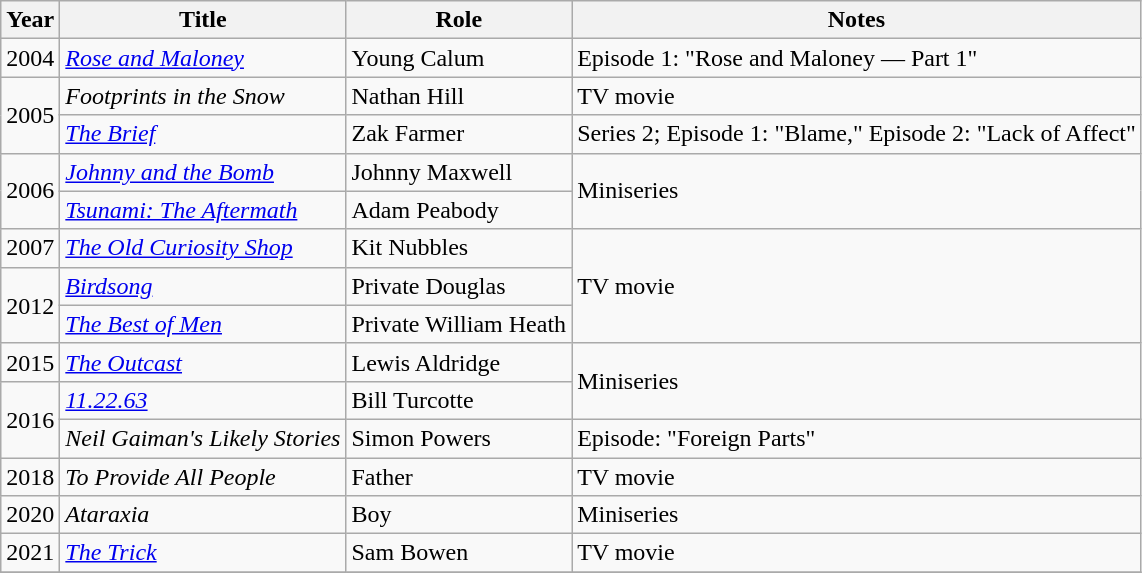<table class="wikitable sortable">
<tr>
<th scope="col">Year</th>
<th scope="col">Title</th>
<th scope="col">Role</th>
<th scope="col">Notes</th>
</tr>
<tr>
<td>2004</td>
<td><em><a href='#'>Rose and Maloney</a></em></td>
<td>Young Calum</td>
<td>Episode 1: "Rose and Maloney — Part 1"</td>
</tr>
<tr>
<td rowspan="2">2005</td>
<td><em>Footprints in the Snow</em></td>
<td>Nathan Hill</td>
<td>TV movie</td>
</tr>
<tr>
<td><em><a href='#'>The Brief</a></em></td>
<td>Zak Farmer</td>
<td>Series 2; Episode 1: "Blame," Episode 2: "Lack of Affect"</td>
</tr>
<tr>
<td rowspan="2">2006</td>
<td><em><a href='#'>Johnny and the Bomb</a></em></td>
<td>Johnny Maxwell</td>
<td rowspan="2">Miniseries</td>
</tr>
<tr>
<td><em><a href='#'>Tsunami: The Aftermath</a></em></td>
<td>Adam Peabody</td>
</tr>
<tr>
<td>2007</td>
<td><em><a href='#'>The Old Curiosity Shop</a></em></td>
<td>Kit Nubbles</td>
<td rowspan="3">TV movie</td>
</tr>
<tr>
<td rowspan="2">2012</td>
<td><em><a href='#'>Birdsong</a></em></td>
<td>Private Douglas</td>
</tr>
<tr>
<td><em><a href='#'>The Best of Men</a></em></td>
<td>Private William Heath</td>
</tr>
<tr>
<td>2015</td>
<td><em><a href='#'>The Outcast</a></em></td>
<td>Lewis Aldridge</td>
<td rowspan="2">Miniseries</td>
</tr>
<tr>
<td rowspan="2">2016</td>
<td><em><a href='#'>11.22.63</a></em></td>
<td>Bill Turcotte</td>
</tr>
<tr>
<td><em>Neil Gaiman's Likely Stories</em></td>
<td>Simon Powers</td>
<td Miniseries>Episode: "Foreign Parts"</td>
</tr>
<tr>
<td>2018</td>
<td><em>To Provide All People</em></td>
<td>Father</td>
<td>TV movie</td>
</tr>
<tr>
<td>2020</td>
<td><em>Ataraxia</em></td>
<td>Boy</td>
<td>Miniseries</td>
</tr>
<tr>
<td>2021</td>
<td><em><a href='#'>The Trick</a></em></td>
<td>Sam Bowen</td>
<td>TV movie</td>
</tr>
<tr>
</tr>
</table>
